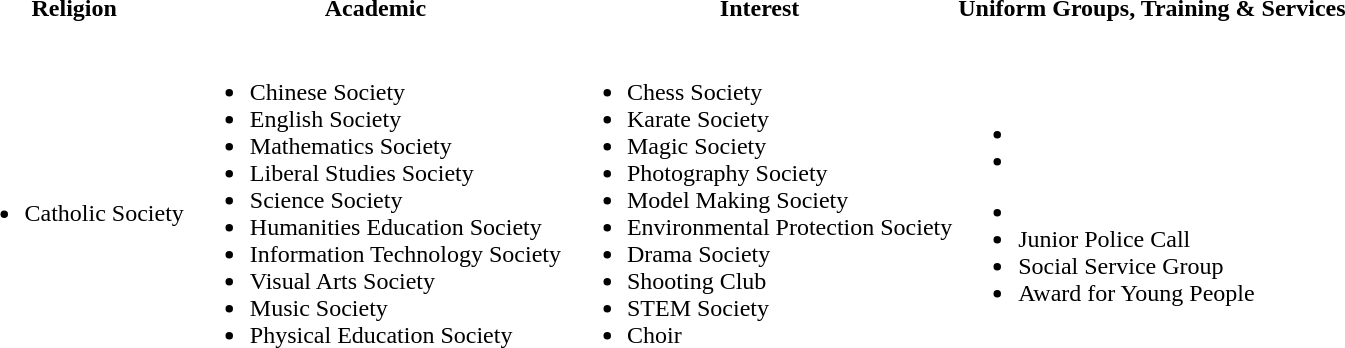<table>
<tr>
<th>Religion</th>
<th>Academic</th>
<th>Interest</th>
<th>Uniform Groups, Training & Services</th>
</tr>
<tr>
<td><br><ul><li>Catholic Society</li></ul></td>
<td><br><ul><li>Chinese Society</li><li>English Society</li><li>Mathematics Society</li><li>Liberal Studies Society</li><li>Science Society</li><li>Humanities Education Society</li><li>Information Technology Society</li><li>Visual Arts Society</li><li>Music Society</li><li>Physical Education Society</li></ul></td>
<td><br><ul><li>Chess Society</li><li>Karate Society</li><li>Magic Society</li><li>Photography Society</li><li>Model Making Society</li><li>Environmental Protection Society</li><li>Drama Society</li><li>Shooting Club</li><li>STEM Society</li><li>Choir</li></ul></td>
<td><br><ul><li> </li><li></li></ul><ul><li></li><li>Junior Police Call</li><li>Social Service Group</li><li>Award for Young People</li></ul></td>
</tr>
</table>
